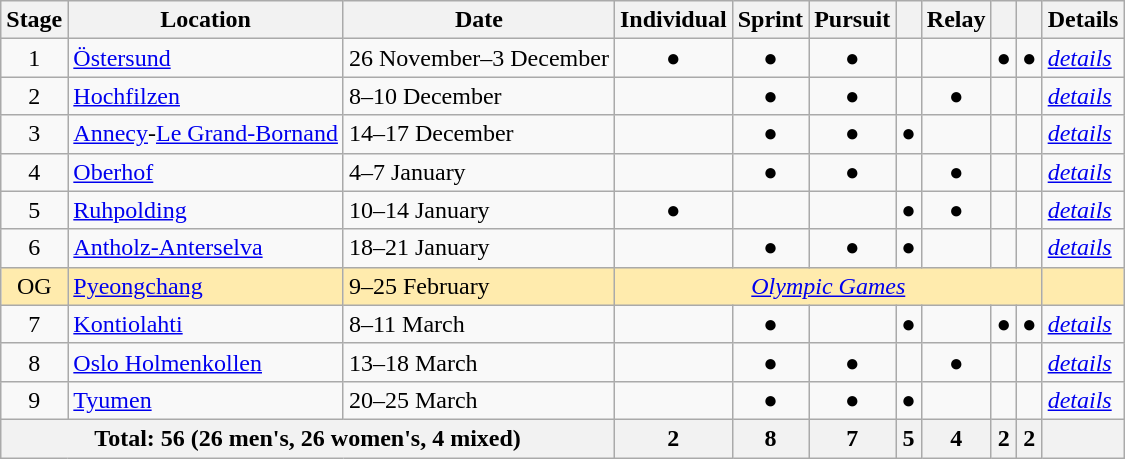<table class="wikitable" border="1">
<tr>
<th>Stage</th>
<th>Location</th>
<th>Date</th>
<th>Individual</th>
<th>Sprint</th>
<th>Pursuit</th>
<th></th>
<th>Relay</th>
<th></th>
<th></th>
<th>Details</th>
</tr>
<tr align=center>
<td>1</td>
<td align=left> <a href='#'>Östersund</a></td>
<td align=left>26 November–3 December</td>
<td>●</td>
<td>●</td>
<td>●</td>
<td></td>
<td></td>
<td>●</td>
<td>●</td>
<td align=left><a href='#'><em>details</em></a></td>
</tr>
<tr align=center>
<td>2</td>
<td align=left> <a href='#'>Hochfilzen</a></td>
<td align=left>8–10 December</td>
<td></td>
<td>●</td>
<td>●</td>
<td></td>
<td>●</td>
<td></td>
<td></td>
<td align=left><a href='#'><em>details</em></a></td>
</tr>
<tr align=center>
<td>3</td>
<td align=left> <a href='#'>Annecy</a>-<a href='#'>Le Grand-Bornand</a></td>
<td align=left>14–17 December</td>
<td></td>
<td>●</td>
<td>●</td>
<td>●</td>
<td></td>
<td></td>
<td></td>
<td align=left><a href='#'><em>details</em></a></td>
</tr>
<tr align=center>
<td>4</td>
<td align=left> <a href='#'>Oberhof</a></td>
<td align=left>4–7 January</td>
<td></td>
<td>●</td>
<td>●</td>
<td></td>
<td>●</td>
<td></td>
<td></td>
<td align=left><a href='#'><em>details</em></a></td>
</tr>
<tr align=center>
<td>5</td>
<td align=left> <a href='#'>Ruhpolding</a></td>
<td align=left>10–14 January</td>
<td>●</td>
<td></td>
<td></td>
<td>●</td>
<td>●</td>
<td></td>
<td></td>
<td align=left><a href='#'><em>details</em></a></td>
</tr>
<tr align=center>
<td>6</td>
<td align=left> <a href='#'>Antholz-Anterselva</a></td>
<td align=left>18–21 January</td>
<td></td>
<td>●</td>
<td>●</td>
<td>●</td>
<td></td>
<td></td>
<td></td>
<td align=left><a href='#'><em>details</em></a></td>
</tr>
<tr align=center style="background:#FFEBAD">
<td>OG</td>
<td align=left> <a href='#'>Pyeongchang</a></td>
<td align=left>9–25 February</td>
<td align=center colspan=7><a href='#'><em>Olympic Games</em></a></td>
<td></td>
</tr>
<tr align=center>
<td>7</td>
<td align=left> <a href='#'>Kontiolahti</a></td>
<td align=left>8–11 March</td>
<td></td>
<td>●</td>
<td></td>
<td>●</td>
<td></td>
<td>●</td>
<td>●</td>
<td align=left><a href='#'><em>details</em></a></td>
</tr>
<tr align=center>
<td>8</td>
<td align=left> <a href='#'>Oslo Holmenkollen</a></td>
<td align=left>13–18 March</td>
<td></td>
<td>●</td>
<td>●</td>
<td></td>
<td>●</td>
<td></td>
<td></td>
<td align=left><a href='#'><em>details</em></a></td>
</tr>
<tr align=center>
<td>9</td>
<td align=left> <a href='#'>Tyumen</a></td>
<td align=left>20–25 March</td>
<td></td>
<td>●</td>
<td>●</td>
<td>●</td>
<td></td>
<td></td>
<td></td>
<td align=left><a href='#'><em>details</em></a></td>
</tr>
<tr align=center>
<th colspan="3">Total: 56 (26 men's, 26 women's, 4 mixed)</th>
<th>2</th>
<th>8</th>
<th>7</th>
<th>5</th>
<th>4</th>
<th>2</th>
<th>2</th>
<th></th>
</tr>
</table>
